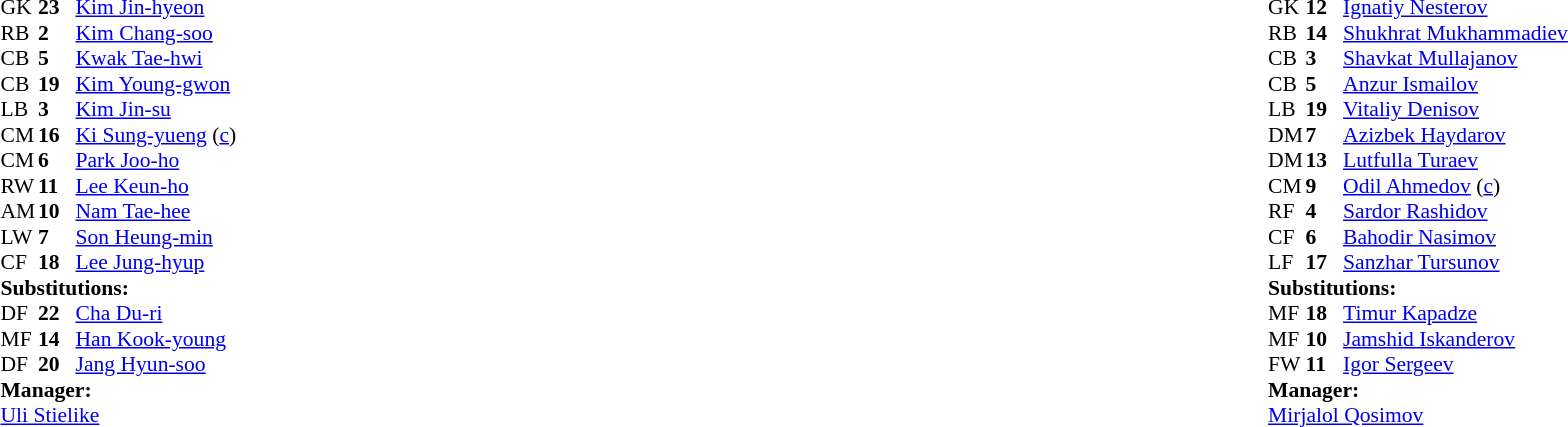<table width="100%">
<tr>
<td valign="top" width="40%"><br><table style="font-size:90%;" cellspacing="0" cellpadding="0">
<tr>
<th width="25"></th>
<th width="25"></th>
</tr>
<tr>
<td>GK</td>
<td><strong>23</strong></td>
<td><a href='#'>Kim Jin-hyeon</a></td>
</tr>
<tr>
<td>RB</td>
<td><strong>2</strong></td>
<td><a href='#'>Kim Chang-soo</a></td>
<td></td>
<td></td>
</tr>
<tr>
<td>CB</td>
<td><strong>5</strong></td>
<td><a href='#'>Kwak Tae-hwi</a></td>
<td></td>
</tr>
<tr>
<td>CB</td>
<td><strong>19</strong></td>
<td><a href='#'>Kim Young-gwon</a></td>
</tr>
<tr>
<td>LB</td>
<td><strong>3</strong></td>
<td><a href='#'>Kim Jin-su</a></td>
</tr>
<tr>
<td>CM</td>
<td><strong>16</strong></td>
<td><a href='#'>Ki Sung-yueng</a> (<a href='#'>c</a>)</td>
<td></td>
</tr>
<tr>
<td>CM</td>
<td><strong>6</strong></td>
<td><a href='#'>Park Joo-ho</a></td>
</tr>
<tr>
<td>RW</td>
<td><strong>11</strong></td>
<td><a href='#'>Lee Keun-ho</a></td>
<td></td>
<td></td>
</tr>
<tr>
<td>AM</td>
<td><strong>10</strong></td>
<td><a href='#'>Nam Tae-hee</a></td>
</tr>
<tr>
<td>LW</td>
<td><strong>7</strong></td>
<td><a href='#'>Son Heung-min</a></td>
</tr>
<tr>
<td>CF</td>
<td><strong>18</strong></td>
<td><a href='#'>Lee Jung-hyup</a></td>
<td></td>
<td></td>
</tr>
<tr>
<td colspan=3><strong>Substitutions:</strong></td>
</tr>
<tr>
<td>DF</td>
<td><strong>22</strong></td>
<td><a href='#'>Cha Du-ri</a></td>
<td></td>
<td></td>
</tr>
<tr>
<td>MF</td>
<td><strong>14</strong></td>
<td><a href='#'>Han Kook-young</a></td>
<td></td>
<td></td>
</tr>
<tr>
<td>DF</td>
<td><strong>20</strong></td>
<td><a href='#'>Jang Hyun-soo</a></td>
<td></td>
<td></td>
</tr>
<tr>
<td colspan=3><strong>Manager:</strong></td>
</tr>
<tr>
<td colspan=4> <a href='#'>Uli Stielike</a></td>
</tr>
</table>
</td>
<td valign="top"></td>
<td valign="top" width="50%"><br><table style="font-size:90%;" cellspacing="0" cellpadding="0" align="center">
<tr>
<th width=25></th>
<th width=25></th>
</tr>
<tr>
<td>GK</td>
<td><strong>12</strong></td>
<td><a href='#'>Ignatiy Nesterov</a></td>
</tr>
<tr>
<td>RB</td>
<td><strong>14</strong></td>
<td><a href='#'>Shukhrat Mukhammadiev</a></td>
</tr>
<tr>
<td>CB</td>
<td><strong>3</strong></td>
<td><a href='#'>Shavkat Mullajanov</a></td>
</tr>
<tr>
<td>CB</td>
<td><strong>5</strong></td>
<td><a href='#'>Anzur Ismailov</a></td>
<td></td>
</tr>
<tr>
<td>LB</td>
<td><strong>19</strong></td>
<td><a href='#'>Vitaliy Denisov</a></td>
<td></td>
</tr>
<tr>
<td>DM</td>
<td><strong>7</strong></td>
<td><a href='#'>Azizbek Haydarov</a></td>
</tr>
<tr>
<td>DM</td>
<td><strong>13</strong></td>
<td><a href='#'>Lutfulla Turaev</a></td>
<td></td>
<td></td>
</tr>
<tr>
<td>CM</td>
<td><strong>9</strong></td>
<td><a href='#'>Odil Ahmedov</a> (<a href='#'>c</a>)</td>
<td></td>
<td></td>
</tr>
<tr>
<td>RF</td>
<td><strong>4</strong></td>
<td><a href='#'>Sardor Rashidov</a></td>
</tr>
<tr>
<td>CF</td>
<td><strong>6</strong></td>
<td><a href='#'>Bahodir Nasimov</a></td>
</tr>
<tr>
<td>LF</td>
<td><strong>17</strong></td>
<td><a href='#'>Sanzhar Tursunov</a></td>
<td></td>
<td></td>
</tr>
<tr>
<td colspan=3><strong>Substitutions:</strong></td>
</tr>
<tr>
<td>MF</td>
<td><strong>18</strong></td>
<td><a href='#'>Timur Kapadze</a></td>
<td></td>
<td></td>
</tr>
<tr>
<td>MF</td>
<td><strong>10</strong></td>
<td><a href='#'>Jamshid Iskanderov</a></td>
<td></td>
<td></td>
</tr>
<tr>
<td>FW</td>
<td><strong>11</strong></td>
<td><a href='#'>Igor Sergeev</a></td>
<td></td>
<td></td>
</tr>
<tr>
<td colspan=3><strong>Manager:</strong></td>
</tr>
<tr>
<td colspan=4><a href='#'>Mirjalol Qosimov</a></td>
</tr>
</table>
</td>
</tr>
</table>
